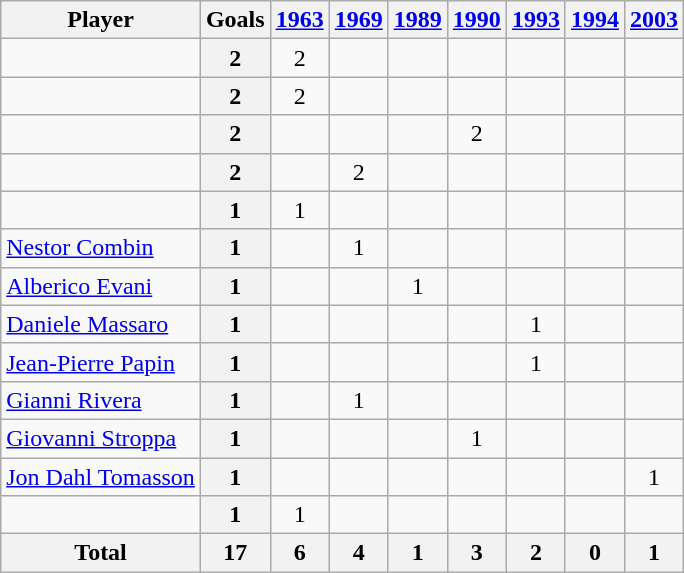<table class="wikitable sortable" style="text-align:center;">
<tr>
<th>Player</th>
<th>Goals</th>
<th><a href='#'>1963</a></th>
<th><a href='#'>1969</a></th>
<th><a href='#'>1989</a></th>
<th><a href='#'>1990</a></th>
<th><a href='#'>1993</a></th>
<th><a href='#'>1994</a></th>
<th><a href='#'>2003</a></th>
</tr>
<tr>
<td align="left"> </td>
<th>2</th>
<td>2</td>
<td></td>
<td></td>
<td></td>
<td></td>
<td></td>
<td></td>
</tr>
<tr>
<td align="left"> </td>
<th>2</th>
<td>2</td>
<td></td>
<td></td>
<td></td>
<td></td>
<td></td>
<td></td>
</tr>
<tr>
<td align="left"> </td>
<th>2</th>
<td></td>
<td></td>
<td></td>
<td>2</td>
<td></td>
<td></td>
<td></td>
</tr>
<tr>
<td align="left"> </td>
<th>2</th>
<td></td>
<td>2</td>
<td></td>
<td></td>
<td></td>
<td></td>
<td></td>
</tr>
<tr>
<td align="left"> </td>
<th>1</th>
<td>1</td>
<td></td>
<td></td>
<td></td>
<td></td>
<td></td>
<td></td>
</tr>
<tr>
<td align="left"> <a href='#'>Nestor Combin</a></td>
<th>1</th>
<td></td>
<td>1</td>
<td></td>
<td></td>
<td></td>
<td></td>
<td></td>
</tr>
<tr>
<td align="left"> <a href='#'>Alberico Evani</a></td>
<th>1</th>
<td></td>
<td></td>
<td>1</td>
<td></td>
<td></td>
<td></td>
<td></td>
</tr>
<tr>
<td align="left"> <a href='#'>Daniele Massaro</a></td>
<th>1</th>
<td></td>
<td></td>
<td></td>
<td></td>
<td>1</td>
<td></td>
<td></td>
</tr>
<tr>
<td align="left"> <a href='#'>Jean-Pierre Papin</a></td>
<th>1</th>
<td></td>
<td></td>
<td></td>
<td></td>
<td>1</td>
<td></td>
<td></td>
</tr>
<tr>
<td align="left"> <a href='#'>Gianni Rivera</a></td>
<th>1</th>
<td></td>
<td>1</td>
<td></td>
<td></td>
<td></td>
<td></td>
<td></td>
</tr>
<tr>
<td align="left"> <a href='#'>Giovanni Stroppa</a></td>
<th>1</th>
<td></td>
<td></td>
<td></td>
<td>1</td>
<td></td>
<td></td>
<td></td>
</tr>
<tr>
<td align="left"> <a href='#'>Jon Dahl Tomasson</a></td>
<th>1</th>
<td></td>
<td></td>
<td></td>
<td></td>
<td></td>
<td></td>
<td>1</td>
</tr>
<tr>
<td align="left"> </td>
<th>1</th>
<td>1</td>
<td></td>
<td></td>
<td></td>
<td></td>
<td></td>
<td></td>
</tr>
<tr class="sortbottom">
<th>Total</th>
<th>17</th>
<th>6</th>
<th>4</th>
<th>1</th>
<th>3</th>
<th>2</th>
<th>0</th>
<th>1</th>
</tr>
</table>
